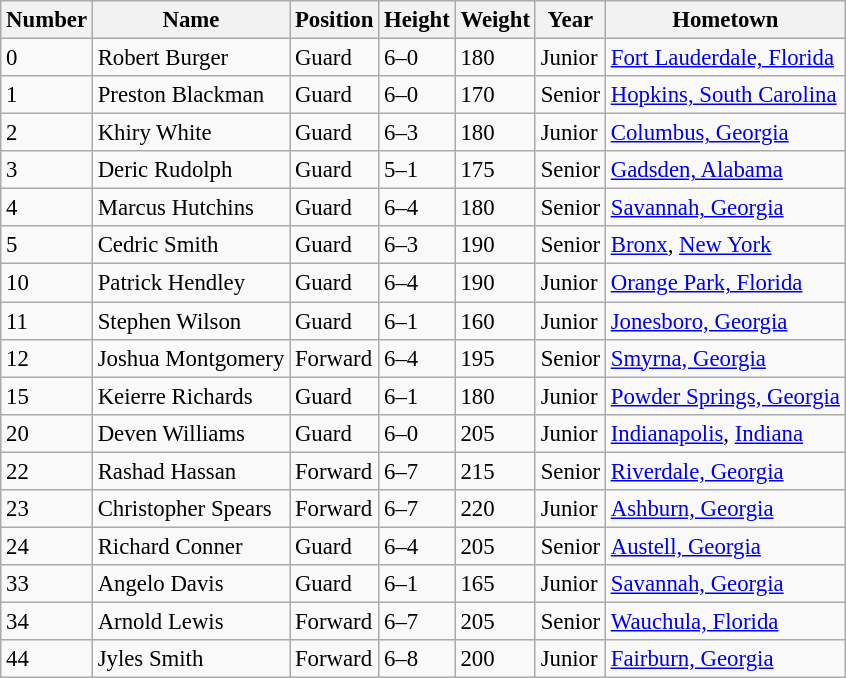<table class="wikitable" style="font-size: 95%;">
<tr>
<th>Number</th>
<th>Name</th>
<th>Position</th>
<th>Height</th>
<th>Weight</th>
<th>Year</th>
<th>Hometown</th>
</tr>
<tr>
<td>0</td>
<td>Robert Burger</td>
<td>Guard</td>
<td>6–0</td>
<td>180</td>
<td>Junior</td>
<td><a href='#'>Fort Lauderdale, Florida</a></td>
</tr>
<tr>
<td>1</td>
<td>Preston Blackman</td>
<td>Guard</td>
<td>6–0</td>
<td>170</td>
<td>Senior</td>
<td><a href='#'>Hopkins, South Carolina</a></td>
</tr>
<tr>
<td>2</td>
<td>Khiry White</td>
<td>Guard</td>
<td>6–3</td>
<td>180</td>
<td>Junior</td>
<td><a href='#'>Columbus, Georgia</a></td>
</tr>
<tr>
<td>3</td>
<td>Deric Rudolph</td>
<td>Guard</td>
<td>5–1</td>
<td>175</td>
<td>Senior</td>
<td><a href='#'>Gadsden, Alabama</a></td>
</tr>
<tr>
<td>4</td>
<td>Marcus Hutchins</td>
<td>Guard</td>
<td>6–4</td>
<td>180</td>
<td>Senior</td>
<td><a href='#'>Savannah, Georgia</a></td>
</tr>
<tr>
<td>5</td>
<td>Cedric Smith</td>
<td>Guard</td>
<td>6–3</td>
<td>190</td>
<td>Senior</td>
<td><a href='#'>Bronx</a>, <a href='#'>New York</a></td>
</tr>
<tr>
<td>10</td>
<td>Patrick Hendley</td>
<td>Guard</td>
<td>6–4</td>
<td>190</td>
<td>Junior</td>
<td><a href='#'>Orange Park, Florida</a></td>
</tr>
<tr>
<td>11</td>
<td>Stephen Wilson</td>
<td>Guard</td>
<td>6–1</td>
<td>160</td>
<td>Junior</td>
<td><a href='#'>Jonesboro, Georgia</a></td>
</tr>
<tr>
<td>12</td>
<td>Joshua Montgomery</td>
<td>Forward</td>
<td>6–4</td>
<td>195</td>
<td>Senior</td>
<td><a href='#'>Smyrna, Georgia</a></td>
</tr>
<tr>
<td>15</td>
<td>Keierre Richards</td>
<td>Guard</td>
<td>6–1</td>
<td>180</td>
<td>Junior</td>
<td><a href='#'>Powder Springs, Georgia</a></td>
</tr>
<tr>
<td>20</td>
<td>Deven Williams</td>
<td>Guard</td>
<td>6–0</td>
<td>205</td>
<td>Junior</td>
<td><a href='#'>Indianapolis</a>, <a href='#'>Indiana</a></td>
</tr>
<tr>
<td>22</td>
<td>Rashad Hassan</td>
<td>Forward</td>
<td>6–7</td>
<td>215</td>
<td>Senior</td>
<td><a href='#'>Riverdale, Georgia</a></td>
</tr>
<tr>
<td>23</td>
<td>Christopher Spears</td>
<td>Forward</td>
<td>6–7</td>
<td>220</td>
<td>Junior</td>
<td><a href='#'>Ashburn, Georgia</a></td>
</tr>
<tr>
<td>24</td>
<td>Richard Conner</td>
<td>Guard</td>
<td>6–4</td>
<td>205</td>
<td>Senior</td>
<td><a href='#'>Austell, Georgia</a></td>
</tr>
<tr>
<td>33</td>
<td>Angelo Davis</td>
<td>Guard</td>
<td>6–1</td>
<td>165</td>
<td>Junior</td>
<td><a href='#'>Savannah, Georgia</a></td>
</tr>
<tr>
<td>34</td>
<td>Arnold Lewis</td>
<td>Forward</td>
<td>6–7</td>
<td>205</td>
<td>Senior</td>
<td><a href='#'>Wauchula, Florida</a></td>
</tr>
<tr>
<td>44</td>
<td>Jyles Smith</td>
<td>Forward</td>
<td>6–8</td>
<td>200</td>
<td>Junior</td>
<td><a href='#'>Fairburn, Georgia</a></td>
</tr>
</table>
